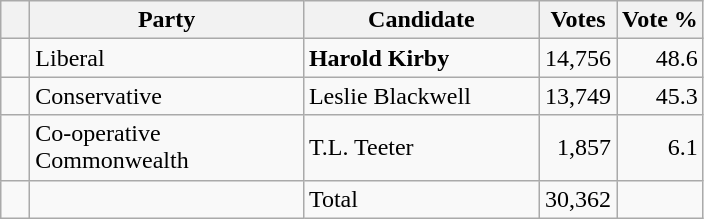<table class="wikitable">
<tr>
<th></th>
<th scope="col" width="175">Party</th>
<th scope="col" width="150">Candidate</th>
<th>Votes</th>
<th>Vote %</th>
</tr>
<tr>
<td>   </td>
<td>Liberal</td>
<td><strong>Harold Kirby</strong></td>
<td align=right>14,756</td>
<td align=right>48.6</td>
</tr>
<tr>
<td>   </td>
<td>Conservative</td>
<td>Leslie Blackwell</td>
<td align=right>13,749</td>
<td align=right>45.3</td>
</tr>
<tr>
<td>   </td>
<td>Co-operative Commonwealth</td>
<td>T.L. Teeter</td>
<td align=right>1,857</td>
<td align=right>6.1</td>
</tr>
<tr>
<td></td>
<td></td>
<td>Total</td>
<td align=right>30,362</td>
<td></td>
</tr>
</table>
